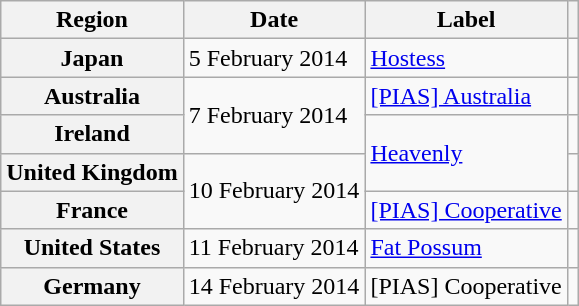<table class="wikitable plainrowheaders">
<tr>
<th scope="col">Region</th>
<th scope="col">Date</th>
<th scope="col">Label</th>
<th scope="col"></th>
</tr>
<tr>
<th scope="row">Japan</th>
<td>5 February 2014</td>
<td><a href='#'>Hostess</a></td>
<td align="center"></td>
</tr>
<tr>
<th scope="row">Australia</th>
<td rowspan="2">7 February 2014</td>
<td><a href='#'>[PIAS] Australia</a></td>
<td align="center"></td>
</tr>
<tr>
<th scope="row">Ireland</th>
<td rowspan="2"><a href='#'>Heavenly</a></td>
<td align="center"></td>
</tr>
<tr>
<th scope="row">United Kingdom</th>
<td rowspan="2">10 February 2014</td>
<td align="center"></td>
</tr>
<tr>
<th scope="row">France</th>
<td><a href='#'>[PIAS] Cooperative</a></td>
<td align="center"></td>
</tr>
<tr>
<th scope="row">United States</th>
<td>11 February 2014</td>
<td><a href='#'>Fat Possum</a></td>
<td align="center"></td>
</tr>
<tr>
<th scope="row">Germany</th>
<td>14 February 2014</td>
<td>[PIAS] Cooperative</td>
<td align="center"></td>
</tr>
</table>
